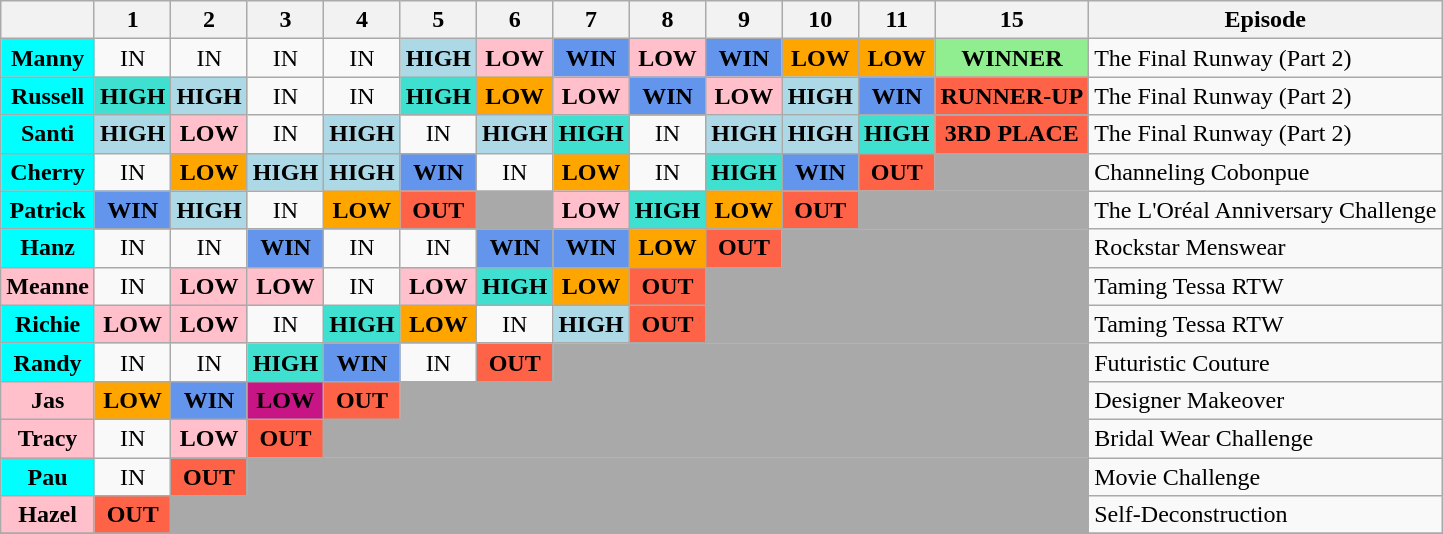<table class="wikitable" style="text-align:center">
<tr>
<th></th>
<th>1</th>
<th>2 </th>
<th>3</th>
<th>4</th>
<th>5</th>
<th>6</th>
<th>7 </th>
<th>8 </th>
<th>9</th>
<th>10</th>
<th>11</th>
<th>15</th>
<th>Episode</th>
</tr>
<tr>
<th style="background:cyan;">Manny</th>
<td>IN</td>
<td>IN</td>
<td>IN</td>
<td>IN</td>
<td style="background:lightblue;"><strong>HIGH</strong></td>
<td style="background:pink;"><strong>LOW</strong></td>
<td style="background:cornflowerblue;"><strong>WIN</strong></td>
<td style="background:pink;"><strong>LOW</strong></td>
<td style="background:cornflowerblue;"><strong>WIN</strong></td>
<td style="background:orange;"><strong>LOW</strong></td>
<td style="background:orange;"><strong>LOW</strong></td>
<td style="background:lightgreen;"><strong>WINNER</strong></td>
<td style="text-align:left">The Final Runway (Part 2)</td>
</tr>
<tr>
<th style="background:cyan;">Russell</th>
<td style="background:turquoise;"><strong>HIGH</strong></td>
<td style="background:lightblue;"><strong>HIGH</strong></td>
<td>IN</td>
<td>IN</td>
<td style="background:turquoise;"><strong>HIGH</strong></td>
<td style="background:orange;"><strong>LOW</strong></td>
<td style="background:pink;"><strong>LOW</strong></td>
<td style="background:cornflowerblue;"><strong>WIN</strong></td>
<td style="background:pink;"><strong>LOW</strong></td>
<td style="background:lightblue;"><strong>HIGH</strong></td>
<td style="background:cornflowerblue;"><strong>WIN</strong></td>
<td style="background:tomato;"><strong>RUNNER-UP</strong></td>
<td style="text-align:left">The Final Runway (Part 2)</td>
</tr>
<tr>
<th style="background:cyan;">Santi</th>
<td style="background:lightblue;"><strong>HIGH</strong></td>
<td style="background:pink;"><strong>LOW</strong></td>
<td>IN</td>
<td style="background:lightblue;"><strong>HIGH</strong></td>
<td>IN</td>
<td style="background:lightblue;"><strong>HIGH</strong></td>
<td style="background:turquoise;"><strong>HIGH</strong></td>
<td>IN</td>
<td style="background:lightblue;"><strong>HIGH</strong></td>
<td style="background:lightblue;"><strong>HIGH</strong></td>
<td style="background:turquoise;"><strong>HIGH</strong></td>
<td style="background:tomato;"><strong>3RD PLACE</strong></td>
<td style="text-align:left">The Final Runway (Part 2)</td>
</tr>
<tr>
<th style="background:cyan;">Cherry</th>
<td>IN</td>
<td style="background:orange;"><strong>LOW</strong></td>
<td style="background:lightblue;"><strong>HIGH</strong></td>
<td style="background:lightblue;"><strong>HIGH</strong></td>
<td style="background:cornflowerblue;"><strong>WIN</strong></td>
<td>IN</td>
<td style="background:orange;"><strong>LOW</strong></td>
<td>IN</td>
<td style="background:turquoise;"><strong>HIGH</strong></td>
<td style="background:cornflowerblue;"><strong>WIN</strong></td>
<td style="background:tomato;"><strong>OUT</strong></td>
<td colspan=1 style="background:darkgrey;"></td>
<td style="text-align:left">Channeling Cobonpue</td>
</tr>
<tr>
<th style="background:cyan;">Patrick</th>
<td style="background:cornflowerblue;"><strong>WIN</strong></td>
<td style="background:lightblue;"><strong>HIGH</strong></td>
<td>IN</td>
<td style="background:orange;"><strong>LOW</strong></td>
<td style="background:tomato;"><strong>OUT</strong></td>
<td style="background:darkgrey;"></td>
<td style="background:pink;"><strong>LOW</strong></td>
<td style="background:turquoise;"><strong>HIGH</strong></td>
<td style="background:orange;"><strong>LOW</strong></td>
<td style="background:tomato;"><strong>OUT</strong></td>
<td colspan=2 style="background:darkgrey;"></td>
<td style="text-align:left">The L'Oréal Anniversary Challenge</td>
</tr>
<tr>
<th style="background:cyan;">Hanz</th>
<td>IN</td>
<td>IN</td>
<td style="background:cornflowerblue;"><strong>WIN</strong></td>
<td>IN</td>
<td>IN</td>
<td style="background:cornflowerblue;"><strong>WIN</strong></td>
<td style="background:cornflowerblue;"><strong>WIN</strong></td>
<td style="background:orange;"><strong>LOW</strong></td>
<td style="background:tomato;"><strong>OUT</strong></td>
<td colspan=3 style="background:darkgrey;"></td>
<td style="text-align:left">Rockstar Menswear</td>
</tr>
<tr>
<th style="background:Pink;">Meanne</th>
<td>IN</td>
<td style="background:pink;"><strong>LOW</strong></td>
<td style="background:pink;"><strong>LOW</strong></td>
<td>IN</td>
<td style="background:pink;"><strong>LOW</strong></td>
<td style="background:turquoise;"><strong>HIGH</strong></td>
<td style="background:orange;"><strong>LOW</strong></td>
<td style="background:tomato;"><strong>OUT</strong></td>
<td colspan=4 style="background:darkgrey;"></td>
<td style="text-align:left">Taming Tessa RTW</td>
</tr>
<tr>
<th style="background:cyan;">Richie</th>
<td style="background:pink;"><strong>LOW</strong></td>
<td style="background:pink;"><strong>LOW</strong></td>
<td>IN</td>
<td style="background:turquoise;"><strong>HIGH</strong></td>
<td style="background:orange;"><strong>LOW</strong></td>
<td>IN</td>
<td style="background:lightblue;"><strong>HIGH</strong></td>
<td style="background:tomato;"><strong>OUT</strong></td>
<td colspan=4 style="background:darkgrey;"></td>
<td style="text-align:left">Taming Tessa RTW</td>
</tr>
<tr>
<th style="background:cyan;">Randy</th>
<td>IN</td>
<td>IN</td>
<td style="background:turquoise;"><strong>HIGH</strong></td>
<td style="background:cornflowerblue;"><strong>WIN</strong></td>
<td>IN</td>
<td style="background:tomato;"><strong>OUT</strong></td>
<td colspan=6 style="background:darkgrey;"></td>
<td style="text-align:left">Futuristic Couture</td>
</tr>
<tr>
<th style="background:Pink;">Jas</th>
<td style="background:orange;"><strong>LOW</strong></td>
<td style="background:cornflowerblue;"><strong>WIN</strong></td>
<td style="background:MediumVioletRed;"><strong>LOW</strong></td>
<td style="background:tomato;"><strong>OUT</strong></td>
<td colspan=8 style="background:darkgrey;"></td>
<td style="text-align:left">Designer Makeover</td>
</tr>
<tr>
<th style="background:Pink;">Tracy</th>
<td>IN</td>
<td style="background:pink;"><strong>LOW</strong></td>
<td style="background:tomato;"><strong>OUT</strong></td>
<td colspan=9 style="background:darkgrey;"></td>
<td style="text-align:left">Bridal Wear Challenge</td>
</tr>
<tr>
<th style="background:cyan;">Pau</th>
<td>IN</td>
<td style="background:tomato;"><strong>OUT</strong></td>
<td colspan=10 style="background:darkgrey;"></td>
<td style="text-align:left">Movie Challenge</td>
</tr>
<tr>
<th style="background:Pink;">Hazel</th>
<td style="background:tomato;"><strong>OUT</strong></td>
<td colspan=11 style="background:darkgrey;"></td>
<td style="text-align:left">Self-Deconstruction</td>
</tr>
<tr>
</tr>
</table>
